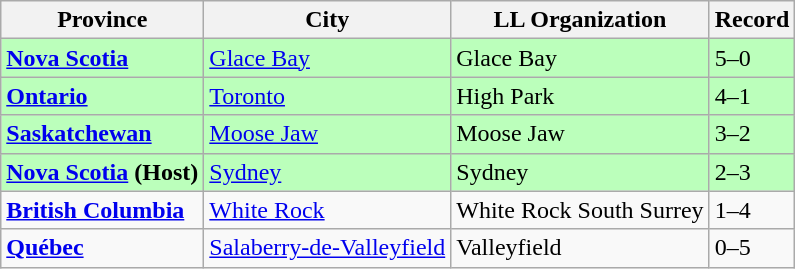<table class="wikitable">
<tr>
<th>Province</th>
<th>City</th>
<th>LL Organization</th>
<th>Record</th>
</tr>
<tr bgcolor=#bbffbb>
<td><strong> <a href='#'>Nova Scotia</a></strong></td>
<td><a href='#'>Glace Bay</a></td>
<td>Glace Bay</td>
<td>5–0</td>
</tr>
<tr bgcolor=#bbffbb>
<td><strong> <a href='#'>Ontario</a></strong></td>
<td><a href='#'>Toronto</a></td>
<td>High Park</td>
<td>4–1</td>
</tr>
<tr bgcolor=#bbffbb>
<td><strong> <a href='#'>Saskatchewan</a></strong></td>
<td><a href='#'>Moose Jaw</a></td>
<td>Moose Jaw</td>
<td>3–2</td>
</tr>
<tr bgcolor=#bbffbb>
<td><strong> <a href='#'>Nova Scotia</a> (Host)</strong></td>
<td><a href='#'>Sydney</a></td>
<td>Sydney</td>
<td>2–3</td>
</tr>
<tr>
<td><strong> <a href='#'>British Columbia</a></strong></td>
<td><a href='#'>White Rock</a></td>
<td>White Rock South Surrey</td>
<td>1–4</td>
</tr>
<tr>
<td><strong> <a href='#'>Québec</a></strong></td>
<td><a href='#'>Salaberry-de-Valleyfield</a></td>
<td>Valleyfield</td>
<td>0–5</td>
</tr>
</table>
